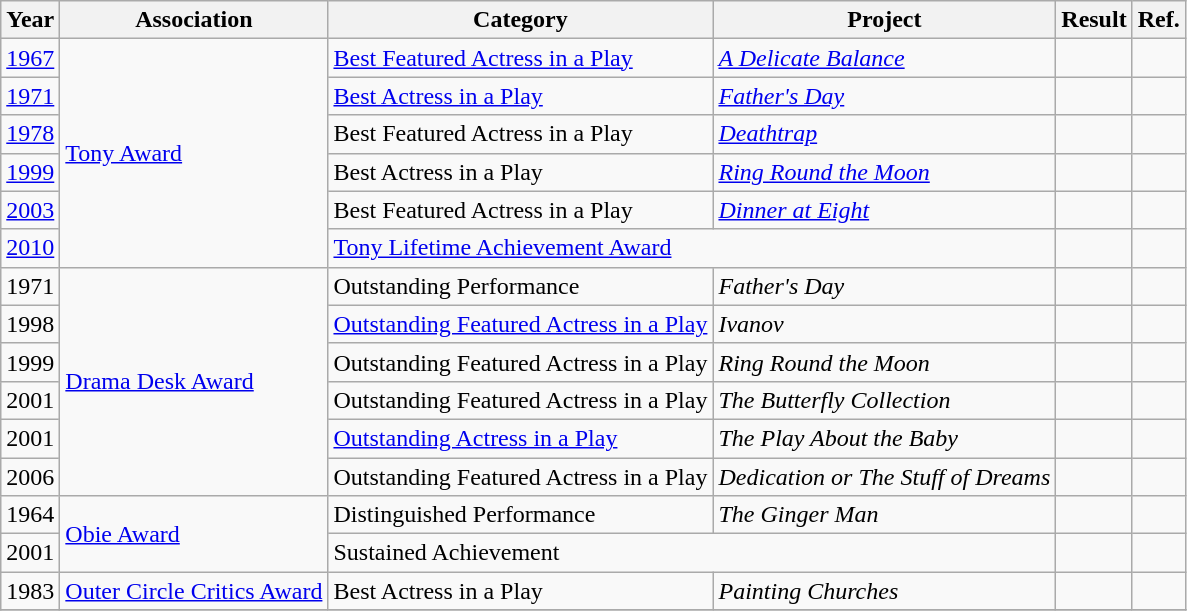<table class="wikitable">
<tr>
<th>Year</th>
<th>Association</th>
<th>Category</th>
<th>Project</th>
<th>Result</th>
<th>Ref.</th>
</tr>
<tr>
<td><a href='#'>1967</a></td>
<td rowspan=6><a href='#'>Tony Award</a></td>
<td><a href='#'>Best Featured Actress in a Play</a></td>
<td><em><a href='#'>A Delicate Balance</a></em></td>
<td></td>
<td></td>
</tr>
<tr>
<td><a href='#'>1971</a></td>
<td><a href='#'>Best Actress in a Play</a></td>
<td><em><a href='#'>Father's Day</a></em></td>
<td></td>
<td></td>
</tr>
<tr>
<td><a href='#'>1978</a></td>
<td>Best Featured Actress in a Play</td>
<td><em><a href='#'>Deathtrap</a></em></td>
<td></td>
<td></td>
</tr>
<tr>
<td><a href='#'>1999</a></td>
<td>Best Actress in a Play</td>
<td><em><a href='#'>Ring Round the Moon</a></em></td>
<td></td>
<td></td>
</tr>
<tr>
<td><a href='#'>2003</a></td>
<td>Best Featured Actress in a Play</td>
<td><em><a href='#'>Dinner at Eight</a></em></td>
<td></td>
<td></td>
</tr>
<tr>
<td><a href='#'>2010</a></td>
<td colspan=2><a href='#'>Tony Lifetime Achievement Award</a></td>
<td></td>
<td></td>
</tr>
<tr>
<td>1971</td>
<td rowspan=6><a href='#'>Drama Desk Award</a></td>
<td>Outstanding Performance</td>
<td><em>Father's Day</em></td>
<td></td>
<td></td>
</tr>
<tr>
<td>1998</td>
<td><a href='#'>Outstanding Featured Actress in a Play</a></td>
<td><em>Ivanov</em></td>
<td></td>
<td></td>
</tr>
<tr>
<td>1999</td>
<td>Outstanding Featured Actress in a Play</td>
<td><em>Ring Round the Moon</em></td>
<td></td>
<td></td>
</tr>
<tr>
<td>2001</td>
<td>Outstanding Featured Actress in a Play</td>
<td><em>The Butterfly Collection</em></td>
<td></td>
<td></td>
</tr>
<tr>
<td>2001</td>
<td><a href='#'>Outstanding Actress in a Play</a></td>
<td><em>The Play About the Baby</em></td>
<td></td>
<td></td>
</tr>
<tr>
<td>2006</td>
<td>Outstanding Featured Actress in a Play</td>
<td><em>Dedication or The Stuff of Dreams</em></td>
<td></td>
<td></td>
</tr>
<tr>
<td>1964</td>
<td rowspan=2><a href='#'>Obie Award</a></td>
<td>Distinguished Performance</td>
<td><em>The Ginger Man</em></td>
<td></td>
<td></td>
</tr>
<tr>
<td>2001</td>
<td colspan=2>Sustained Achievement</td>
<td></td>
<td></td>
</tr>
<tr>
<td>1983</td>
<td><a href='#'>Outer Circle Critics Award</a></td>
<td>Best Actress in a Play</td>
<td><em>Painting Churches</em></td>
<td></td>
<td></td>
</tr>
<tr>
</tr>
</table>
